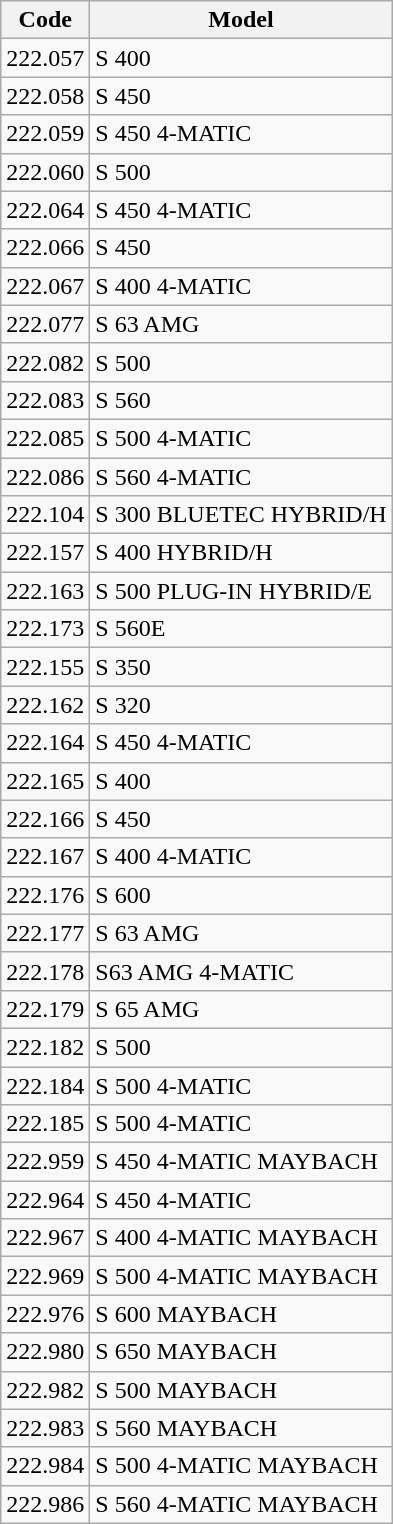<table class="wikitable">
<tr>
<th>Code</th>
<th>Model</th>
</tr>
<tr>
<td>222.057</td>
<td>S 400</td>
</tr>
<tr>
<td>222.058</td>
<td>S 450</td>
</tr>
<tr>
<td>222.059</td>
<td>S 450 4-MATIC</td>
</tr>
<tr>
<td>222.060</td>
<td>S 500</td>
</tr>
<tr>
<td>222.064</td>
<td>S 450 4-MATIC</td>
</tr>
<tr>
<td>222.066</td>
<td>S 450</td>
</tr>
<tr>
<td>222.067</td>
<td>S 400 4-MATIC</td>
</tr>
<tr>
<td>222.077</td>
<td>S 63 AMG</td>
</tr>
<tr>
<td>222.082</td>
<td>S 500</td>
</tr>
<tr>
<td>222.083</td>
<td>S 560</td>
</tr>
<tr>
<td>222.085</td>
<td>S 500 4-MATIC</td>
</tr>
<tr>
<td>222.086</td>
<td>S 560 4-MATIC</td>
</tr>
<tr>
<td>222.104</td>
<td>S 300 BLUETEC HYBRID/H</td>
</tr>
<tr>
<td>222.157</td>
<td>S 400 HYBRID/H</td>
</tr>
<tr>
<td>222.163</td>
<td>S 500 PLUG-IN HYBRID/E</td>
</tr>
<tr>
<td>222.173</td>
<td>S 560E</td>
</tr>
<tr>
<td>222.155</td>
<td>S 350</td>
</tr>
<tr>
<td>222.162</td>
<td>S 320</td>
</tr>
<tr>
<td>222.164</td>
<td>S 450 4-MATIC</td>
</tr>
<tr>
<td>222.165</td>
<td>S 400</td>
</tr>
<tr>
<td>222.166</td>
<td>S 450</td>
</tr>
<tr>
<td>222.167</td>
<td>S 400 4-MATIC</td>
</tr>
<tr>
<td>222.176</td>
<td>S 600</td>
</tr>
<tr>
<td>222.177</td>
<td>S 63 AMG</td>
</tr>
<tr>
<td>222.178</td>
<td>S63 AMG 4-MATIC</td>
</tr>
<tr>
<td>222.179</td>
<td>S 65 AMG</td>
</tr>
<tr>
<td>222.182</td>
<td>S 500</td>
</tr>
<tr>
<td>222.184</td>
<td>S 500 4-MATIC</td>
</tr>
<tr>
<td>222.185</td>
<td>S 500 4-MATIC</td>
</tr>
<tr>
<td>222.959</td>
<td>S 450 4-MATIC MAYBACH</td>
</tr>
<tr>
<td>222.964</td>
<td>S 450 4-MATIC</td>
</tr>
<tr>
<td>222.967</td>
<td>S 400 4-MATIC MAYBACH</td>
</tr>
<tr>
<td>222.969</td>
<td>S 500 4-MATIC MAYBACH</td>
</tr>
<tr>
<td>222.976</td>
<td>S 600 MAYBACH</td>
</tr>
<tr>
<td>222.980</td>
<td>S 650 MAYBACH</td>
</tr>
<tr>
<td>222.982</td>
<td>S 500 MAYBACH</td>
</tr>
<tr>
<td>222.983</td>
<td>S 560 MAYBACH</td>
</tr>
<tr>
<td>222.984</td>
<td>S 500 4-MATIC MAYBACH</td>
</tr>
<tr>
<td>222.986</td>
<td>S 560 4-MATIC MAYBACH</td>
</tr>
</table>
